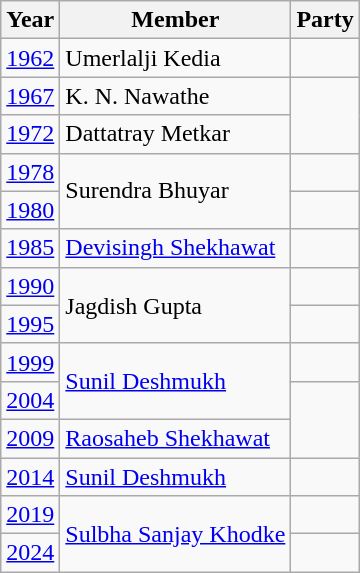<table class="wikitable">
<tr>
<th>Year</th>
<th>Member</th>
<th colspan="2">Party</th>
</tr>
<tr>
<td><a href='#'>1962</a></td>
<td>Umerlalji Kedia</td>
<td></td>
</tr>
<tr>
<td><a href='#'>1967</a></td>
<td>K. N. Nawathe</td>
</tr>
<tr>
<td><a href='#'>1972</a></td>
<td>Dattatray Metkar</td>
</tr>
<tr>
<td><a href='#'>1978</a></td>
<td rowspan=2>Surendra Bhuyar</td>
<td></td>
</tr>
<tr>
<td><a href='#'>1980</a></td>
</tr>
<tr>
<td><a href='#'>1985</a></td>
<td><a href='#'>Devisingh Shekhawat</a></td>
<td></td>
</tr>
<tr>
<td><a href='#'>1990</a></td>
<td rowspan=2>Jagdish Gupta</td>
<td></td>
</tr>
<tr>
<td><a href='#'>1995</a></td>
</tr>
<tr>
<td><a href='#'>1999</a></td>
<td rowspan=2><a href='#'>Sunil Deshmukh</a></td>
<td></td>
</tr>
<tr>
<td><a href='#'>2004</a></td>
</tr>
<tr>
<td><a href='#'>2009</a></td>
<td><a href='#'>Raosaheb Shekhawat</a></td>
</tr>
<tr>
<td><a href='#'>2014</a></td>
<td><a href='#'>Sunil Deshmukh</a></td>
<td></td>
</tr>
<tr>
<td><a href='#'>2019</a></td>
<td rowspan=2><a href='#'>Sulbha Sanjay Khodke</a></td>
<td></td>
</tr>
<tr>
<td><a href='#'>2024</a></td>
<td></td>
</tr>
</table>
